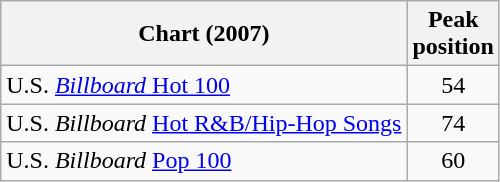<table class="wikitable sortable">
<tr>
<th>Chart (2007)</th>
<th>Peak<br>position</th>
</tr>
<tr>
<td>U.S. <a href='#'><em>Billboard</em> Hot 100</a></td>
<td align="center">54</td>
</tr>
<tr>
<td>U.S. <em>Billboard</em> <a href='#'>Hot R&B/Hip-Hop Songs</a></td>
<td align="center">74</td>
</tr>
<tr>
<td>U.S. <em>Billboard</em> <a href='#'>Pop 100</a></td>
<td align="center">60</td>
</tr>
</table>
